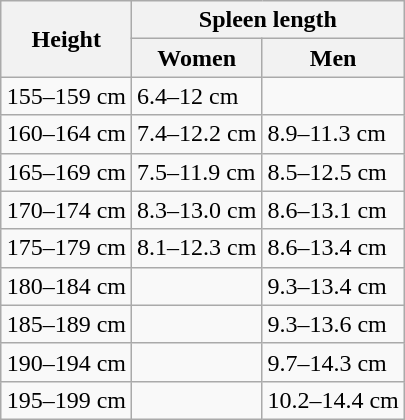<table class="wikitable" style="float:right;">
<tr>
<th rowspan=2>Height</th>
<th colspan=2>Spleen length</th>
</tr>
<tr>
<th>Women</th>
<th>Men</th>
</tr>
<tr>
<td>155–159 cm</td>
<td>6.4–12 cm</td>
<td></td>
</tr>
<tr>
<td>160–164 cm</td>
<td>7.4–12.2 cm</td>
<td>8.9–11.3 cm</td>
</tr>
<tr>
<td>165–169 cm</td>
<td>7.5–11.9 cm</td>
<td>8.5–12.5 cm</td>
</tr>
<tr>
<td>170–174 cm</td>
<td>8.3–13.0 cm</td>
<td>8.6–13.1 cm</td>
</tr>
<tr>
<td>175–179 cm</td>
<td>8.1–12.3 cm</td>
<td>8.6–13.4 cm</td>
</tr>
<tr>
<td>180–184 cm</td>
<td></td>
<td>9.3–13.4 cm</td>
</tr>
<tr>
<td>185–189 cm</td>
<td></td>
<td>9.3–13.6 cm</td>
</tr>
<tr>
<td>190–194 cm</td>
<td></td>
<td>9.7–14.3 cm</td>
</tr>
<tr>
<td>195–199 cm</td>
<td></td>
<td>10.2–14.4 cm</td>
</tr>
</table>
